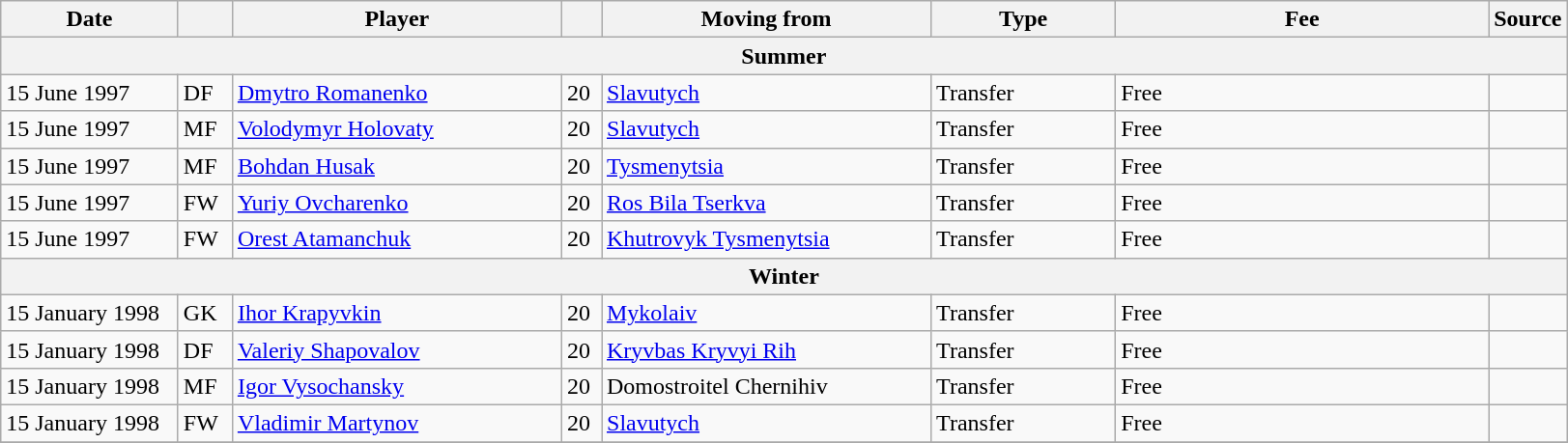<table class="wikitable sortable">
<tr>
<th style="width:115px;">Date</th>
<th style="width:30px;"></th>
<th style="width:220px;">Player</th>
<th style="width:20px;"></th>
<th style="width:220px;">Moving from</th>
<th style="width:120px;" class="unsortable">Type</th>
<th style="width:250px;" class="unsortable">Fee</th>
<th style="width:20px;">Source</th>
</tr>
<tr>
<th colspan=8>Summer</th>
</tr>
<tr>
<td>15 June 1997</td>
<td>DF</td>
<td> <a href='#'>Dmytro Romanenko</a></td>
<td>20</td>
<td> <a href='#'>Slavutych</a></td>
<td>Transfer</td>
<td>Free</td>
<td></td>
</tr>
<tr>
<td>15 June 1997</td>
<td>MF</td>
<td> <a href='#'>Volodymyr Holovaty</a></td>
<td>20</td>
<td> <a href='#'>Slavutych</a></td>
<td>Transfer</td>
<td>Free</td>
<td></td>
</tr>
<tr>
<td>15 June 1997</td>
<td>MF</td>
<td> <a href='#'>Bohdan Husak</a></td>
<td>20</td>
<td> <a href='#'>Tysmenytsia</a></td>
<td>Transfer</td>
<td>Free</td>
<td></td>
</tr>
<tr>
<td>15 June 1997</td>
<td>FW</td>
<td> <a href='#'>Yuriy Ovcharenko</a></td>
<td>20</td>
<td> <a href='#'>Ros Bila Tserkva</a></td>
<td>Transfer</td>
<td>Free</td>
<td></td>
</tr>
<tr>
<td>15 June 1997</td>
<td>FW</td>
<td> <a href='#'>Orest Atamanchuk</a></td>
<td>20</td>
<td> <a href='#'>Khutrovyk Tysmenytsia</a></td>
<td>Transfer</td>
<td>Free</td>
<td></td>
</tr>
<tr>
<th colspan=8>Winter</th>
</tr>
<tr>
<td>15 January 1998</td>
<td>GK</td>
<td> <a href='#'>Ihor Krapyvkin</a></td>
<td>20</td>
<td> <a href='#'>Mykolaiv</a></td>
<td>Transfer</td>
<td>Free</td>
<td></td>
</tr>
<tr>
<td>15 January 1998</td>
<td>DF</td>
<td> <a href='#'>Valeriy Shapovalov</a></td>
<td>20</td>
<td> <a href='#'>Kryvbas Kryvyi Rih</a></td>
<td>Transfer</td>
<td>Free</td>
<td></td>
</tr>
<tr>
<td>15 January 1998</td>
<td>MF</td>
<td> <a href='#'>Igor Vysochansky</a></td>
<td>20</td>
<td> Domostroitel Chernihiv</td>
<td>Transfer</td>
<td>Free</td>
<td></td>
</tr>
<tr>
<td>15 January 1998</td>
<td>FW</td>
<td> <a href='#'>Vladimir Martynov</a></td>
<td>20</td>
<td> <a href='#'>Slavutych</a></td>
<td>Transfer</td>
<td>Free</td>
<td></td>
</tr>
<tr>
</tr>
</table>
